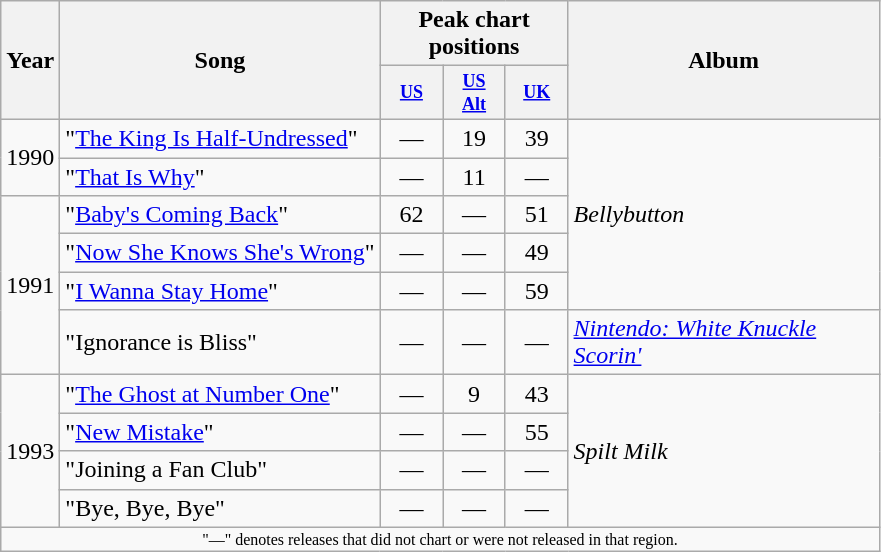<table class="wikitable plainrowheaders" style="text-align:center;" border="1">
<tr>
<th rowspan="2">Year</th>
<th rowspan="2">Song</th>
<th colspan="3">Peak chart positions</th>
<th rowspan="2" width="200">Album</th>
</tr>
<tr>
<th style="width:3em;font-size:75%"><a href='#'>US</a><br></th>
<th style="width:3em;font-size:75%"><a href='#'>US<br>Alt</a><br></th>
<th style="width:3em;font-size:75%"><a href='#'>UK</a><br></th>
</tr>
<tr>
<td rowspan="2">1990</td>
<td align=left>"<a href='#'>The King Is Half-Undressed</a>"</td>
<td>—</td>
<td>19</td>
<td>39</td>
<td align=left rowspan="5"><em>Bellybutton</em></td>
</tr>
<tr>
<td align=left>"<a href='#'>That Is Why</a>"</td>
<td>—</td>
<td>11</td>
<td>—</td>
</tr>
<tr>
<td rowspan="4">1991</td>
<td align=left>"<a href='#'>Baby's Coming Back</a>"</td>
<td>62</td>
<td>—</td>
<td>51</td>
</tr>
<tr>
<td align=left>"<a href='#'>Now She Knows She's Wrong</a>"</td>
<td>—</td>
<td>—</td>
<td>49</td>
</tr>
<tr>
<td align=left>"<a href='#'>I Wanna Stay Home</a>"</td>
<td>—</td>
<td>—</td>
<td>59</td>
</tr>
<tr>
<td align=left>"Ignorance is Bliss"</td>
<td>—</td>
<td>—</td>
<td>—</td>
<td align=left><em><a href='#'>Nintendo: White Knuckle Scorin'</a></em></td>
</tr>
<tr>
<td rowspan="4">1993</td>
<td align=left>"<a href='#'>The Ghost at Number One</a>"</td>
<td>—</td>
<td>9</td>
<td>43</td>
<td align=left rowspan="4"><em>Spilt Milk</em></td>
</tr>
<tr>
<td align=left>"<a href='#'>New Mistake</a>"</td>
<td>—</td>
<td>—</td>
<td>55</td>
</tr>
<tr>
<td align=left>"Joining a Fan Club"</td>
<td>—</td>
<td>—</td>
<td>—</td>
</tr>
<tr>
<td align=left>"Bye, Bye, Bye"</td>
<td>—</td>
<td>—</td>
<td>—</td>
</tr>
<tr>
<td align="center" colspan="18" style="font-size: 8pt">"—" denotes releases that did not chart or were not released in that region.</td>
</tr>
</table>
